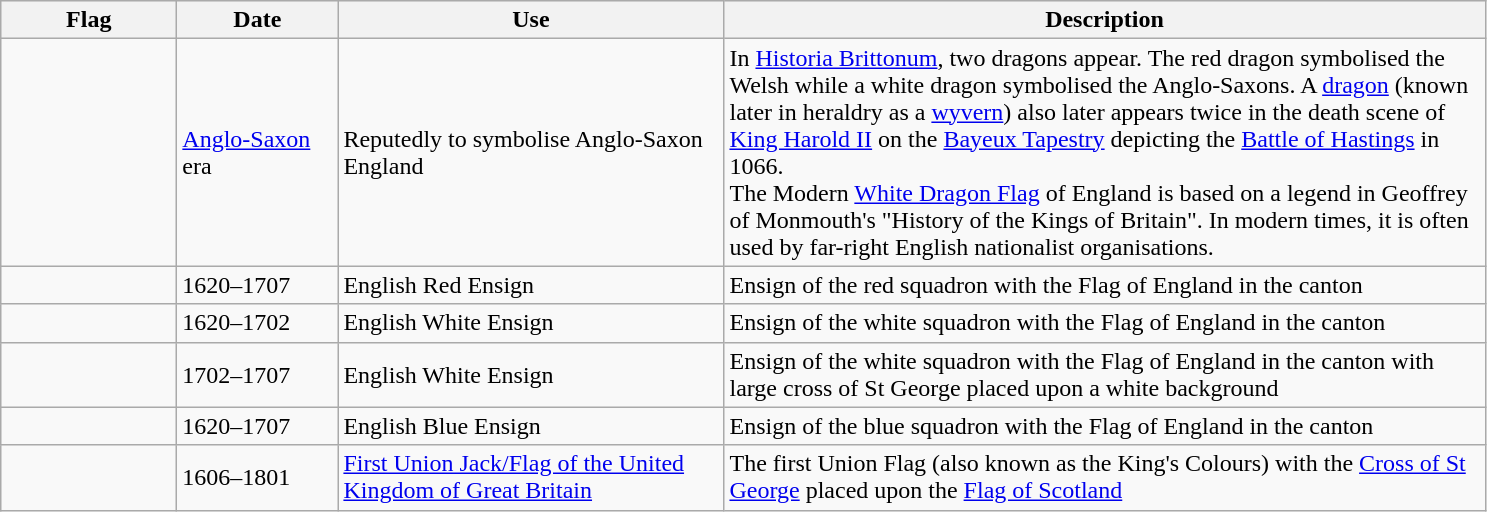<table class="wikitable">
<tr style="background:#efefef;">
<th style="width:110px;">Flag</th>
<th style="width:100px;">Date</th>
<th style="width:250px;">Use</th>
<th style="width:500px;">Description</th>
</tr>
<tr>
<td></td>
<td><a href='#'>Anglo-Saxon</a> era</td>
<td>Reputedly to symbolise Anglo-Saxon England</td>
<td>In <a href='#'>Historia Brittonum</a>, two dragons appear. The red dragon symbolised the Welsh while a white dragon symbolised the Anglo-Saxons. A <a href='#'>dragon</a> (known later in heraldry as a <a href='#'>wyvern</a>) also later appears twice in the death scene of <a href='#'>King Harold II</a> on the <a href='#'>Bayeux Tapestry</a> depicting the <a href='#'>Battle of Hastings</a> in 1066.<br>The Modern <a href='#'>White Dragon Flag</a> of England is based on a legend in Geoffrey of Monmouth's "History of the Kings of Britain". In modern times, it is often used by  far-right English nationalist organisations.</td>
</tr>
<tr>
<td></td>
<td>1620–1707</td>
<td>English Red Ensign</td>
<td>Ensign of the red squadron with the Flag of England in the canton</td>
</tr>
<tr>
<td></td>
<td>1620–1702</td>
<td>English White Ensign</td>
<td>Ensign of the white squadron with the Flag of England in the canton</td>
</tr>
<tr>
<td></td>
<td>1702–1707</td>
<td>English White Ensign</td>
<td>Ensign of the white squadron with the Flag of England in the canton with large cross of St George placed upon a white background</td>
</tr>
<tr>
<td></td>
<td>1620–1707</td>
<td>English Blue Ensign</td>
<td>Ensign of the blue squadron with the Flag of England in the canton</td>
</tr>
<tr>
<td></td>
<td>1606–1801</td>
<td><a href='#'>First Union Jack/Flag of the United Kingdom of Great Britain</a></td>
<td>The first Union Flag (also known as the King's Colours) with the <a href='#'>Cross of St George</a> placed upon the <a href='#'>Flag of Scotland</a></td>
</tr>
</table>
